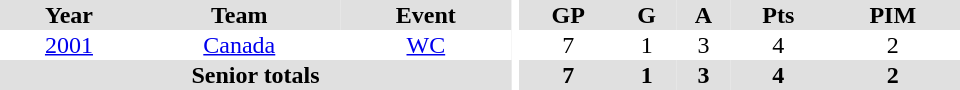<table border="0" cellpadding="1" cellspacing="0" ID="Table3" style="text-align:center; width:40em">
<tr ALIGN="center" bgcolor="#e0e0e0">
<th>Year</th>
<th>Team</th>
<th>Event</th>
<th rowspan="99" bgcolor="#ffffff"></th>
<th>GP</th>
<th>G</th>
<th>A</th>
<th>Pts</th>
<th>PIM</th>
</tr>
<tr>
<td><a href='#'>2001</a></td>
<td><a href='#'>Canada</a></td>
<td><a href='#'>WC</a></td>
<td>7</td>
<td>1</td>
<td>3</td>
<td>4</td>
<td>2</td>
</tr>
<tr bgcolor="#e0e0e0">
<th colspan="3">Senior totals</th>
<th>7</th>
<th>1</th>
<th>3</th>
<th>4</th>
<th>2</th>
</tr>
</table>
